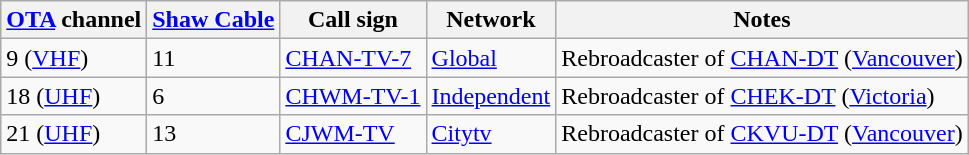<table class="wikitable sortable">
<tr>
<th><a href='#'>OTA</a> channel</th>
<th><a href='#'>Shaw Cable</a></th>
<th>Call sign</th>
<th>Network</th>
<th>Notes</th>
</tr>
<tr>
<td>9 (<a href='#'>VHF</a>)</td>
<td>11</td>
<td><a href='#'>CHAN-TV-7</a></td>
<td><a href='#'>Global</a></td>
<td>Rebroadcaster of <a href='#'>CHAN-DT</a> (<a href='#'>Vancouver</a>)</td>
</tr>
<tr>
<td>18 (<a href='#'>UHF</a>)</td>
<td>6</td>
<td><a href='#'>CHWM-TV-1</a></td>
<td><a href='#'>Independent</a></td>
<td>Rebroadcaster of <a href='#'>CHEK-DT</a> (<a href='#'>Victoria</a>)</td>
</tr>
<tr>
<td>21 (<a href='#'>UHF</a>)</td>
<td>13</td>
<td><a href='#'>CJWM-TV</a></td>
<td><a href='#'>Citytv</a></td>
<td>Rebroadcaster of <a href='#'>CKVU-DT</a> (<a href='#'>Vancouver</a>)</td>
</tr>
</table>
